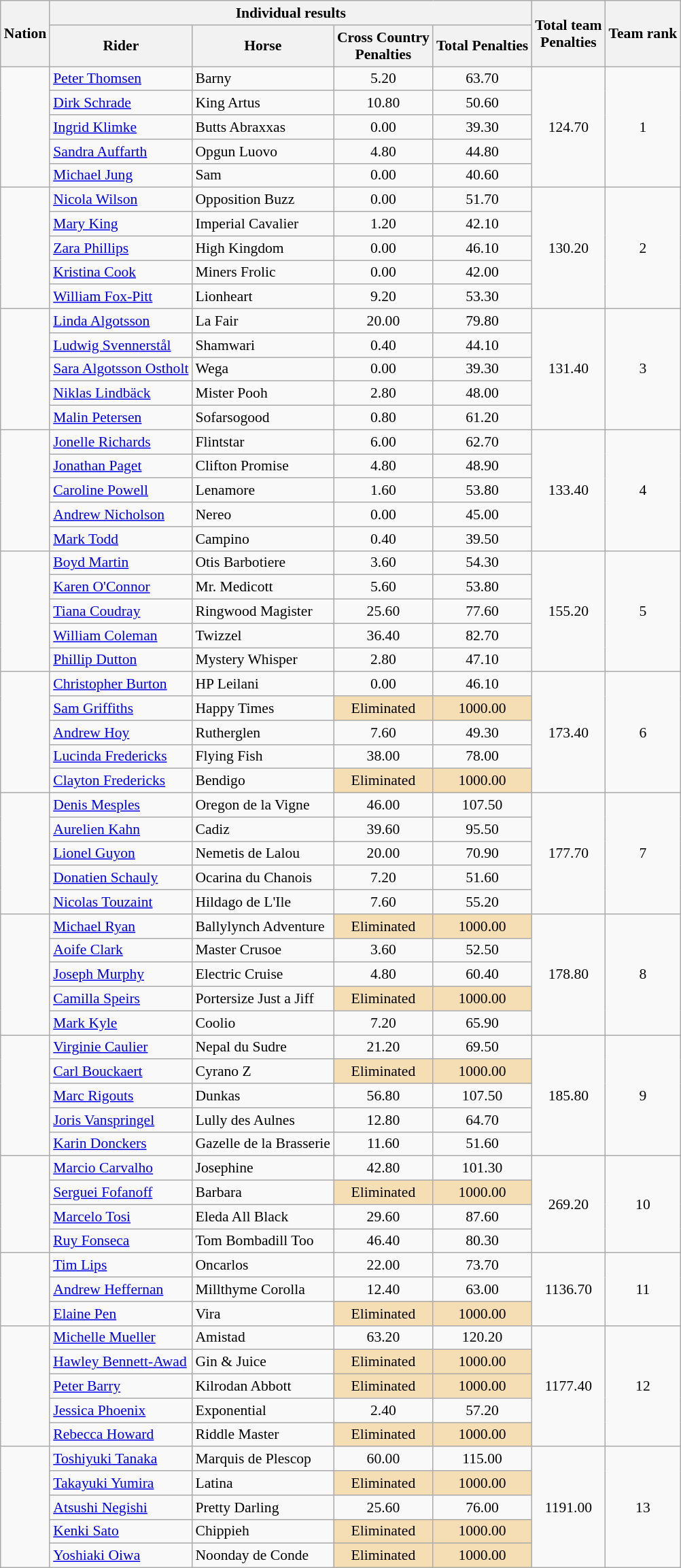<table class=wikitable style="font-size:90%">
<tr>
<th rowspan="2">Nation</th>
<th colspan="4">Individual results</th>
<th rowspan="2">Total team<br>Penalties</th>
<th rowspan="2">Team rank</th>
</tr>
<tr>
<th>Rider</th>
<th>Horse</th>
<th>Cross Country <br>Penalties</th>
<th>Total Penalties</th>
</tr>
<tr>
<td rowspan="5"></td>
<td><a href='#'>Peter Thomsen</a></td>
<td>Barny</td>
<td align=center>5.20</td>
<td align=center>63.70</td>
<td align=center rowspan="5">124.70</td>
<td align=center rowspan="5">1</td>
</tr>
<tr>
<td><a href='#'>Dirk Schrade</a></td>
<td>King Artus</td>
<td align=center>10.80</td>
<td align=center>50.60</td>
</tr>
<tr>
<td><a href='#'>Ingrid Klimke</a></td>
<td>Butts Abraxxas</td>
<td align=center>0.00</td>
<td align=center>39.30</td>
</tr>
<tr>
<td><a href='#'>Sandra Auffarth</a></td>
<td>Opgun Luovo</td>
<td align=center>4.80</td>
<td align=center>44.80</td>
</tr>
<tr>
<td><a href='#'>Michael Jung</a></td>
<td>Sam</td>
<td align=center>0.00</td>
<td align=center>40.60</td>
</tr>
<tr>
<td rowspan="5"></td>
<td><a href='#'>Nicola Wilson</a></td>
<td>Opposition Buzz</td>
<td align=center>0.00</td>
<td align=center>51.70</td>
<td align=center rowspan="5">130.20</td>
<td align=center rowspan="5">2</td>
</tr>
<tr>
<td><a href='#'>Mary King</a></td>
<td>Imperial Cavalier</td>
<td align=center>1.20</td>
<td align=center>42.10</td>
</tr>
<tr>
<td><a href='#'>Zara Phillips</a></td>
<td>High Kingdom</td>
<td align=center>0.00</td>
<td align=center>46.10</td>
</tr>
<tr>
<td><a href='#'>Kristina Cook</a></td>
<td>Miners Frolic</td>
<td align=center>0.00</td>
<td align=center>42.00</td>
</tr>
<tr>
<td><a href='#'>William Fox-Pitt</a></td>
<td>Lionheart</td>
<td align=center>9.20</td>
<td align=center>53.30</td>
</tr>
<tr>
<td rowspan="5"></td>
<td><a href='#'>Linda Algotsson</a></td>
<td>La Fair</td>
<td align=center>20.00</td>
<td align=center>79.80</td>
<td align=center rowspan="5">131.40</td>
<td align=center rowspan="5">3</td>
</tr>
<tr>
<td><a href='#'>Ludwig Svennerstål</a></td>
<td>Shamwari</td>
<td align=center>0.40</td>
<td align=center>44.10</td>
</tr>
<tr>
<td><a href='#'>Sara Algotsson Ostholt</a></td>
<td>Wega</td>
<td align=center>0.00</td>
<td align=center>39.30</td>
</tr>
<tr>
<td><a href='#'>Niklas Lindbäck</a></td>
<td>Mister Pooh</td>
<td align=center>2.80</td>
<td align=center>48.00</td>
</tr>
<tr>
<td><a href='#'>Malin Petersen</a></td>
<td>Sofarsogood</td>
<td align=center>0.80</td>
<td align=center>61.20</td>
</tr>
<tr>
<td rowspan="5"></td>
<td><a href='#'>Jonelle Richards</a></td>
<td>Flintstar</td>
<td align=center>6.00</td>
<td align=center>62.70</td>
<td align=center rowspan="5">133.40</td>
<td align=center rowspan="5">4</td>
</tr>
<tr>
<td><a href='#'>Jonathan Paget</a></td>
<td>Clifton Promise</td>
<td align=center>4.80</td>
<td align=center>48.90</td>
</tr>
<tr>
<td><a href='#'>Caroline Powell</a></td>
<td>Lenamore</td>
<td align=center>1.60</td>
<td align=center>53.80</td>
</tr>
<tr>
<td><a href='#'>Andrew Nicholson</a></td>
<td>Nereo</td>
<td align=center>0.00</td>
<td align=center>45.00</td>
</tr>
<tr>
<td><a href='#'>Mark Todd</a></td>
<td>Campino</td>
<td align=center>0.40</td>
<td align=center>39.50</td>
</tr>
<tr>
<td rowspan="5"></td>
<td><a href='#'>Boyd Martin</a></td>
<td>Otis Barbotiere</td>
<td align=center>3.60</td>
<td align=center>54.30</td>
<td align=center rowspan="5">155.20</td>
<td align=center rowspan="5">5</td>
</tr>
<tr>
<td><a href='#'>Karen O'Connor</a></td>
<td>Mr. Medicott</td>
<td align=center>5.60</td>
<td align=center>53.80</td>
</tr>
<tr>
<td><a href='#'>Tiana Coudray</a></td>
<td>Ringwood Magister</td>
<td align=center>25.60</td>
<td align=center>77.60</td>
</tr>
<tr>
<td><a href='#'>William Coleman</a></td>
<td>Twizzel</td>
<td align=center>36.40</td>
<td align=center>82.70</td>
</tr>
<tr>
<td><a href='#'>Phillip Dutton</a></td>
<td>Mystery Whisper</td>
<td align=center>2.80</td>
<td align=center>47.10</td>
</tr>
<tr>
<td rowspan="5"></td>
<td><a href='#'>Christopher Burton</a></td>
<td>HP Leilani</td>
<td align=center>0.00</td>
<td align=center>46.10</td>
<td align=center rowspan="5">173.40</td>
<td align=center rowspan="5">6</td>
</tr>
<tr>
<td><a href='#'>Sam Griffiths</a></td>
<td>Happy Times</td>
<td align=center bgcolor="wheat">Eliminated</td>
<td align=center bgcolor="wheat">1000.00</td>
</tr>
<tr>
<td><a href='#'>Andrew Hoy</a></td>
<td>Rutherglen</td>
<td align=center>7.60</td>
<td align=center>49.30</td>
</tr>
<tr>
<td><a href='#'>Lucinda Fredericks</a></td>
<td>Flying Fish</td>
<td align=center>38.00</td>
<td align=center>78.00</td>
</tr>
<tr>
<td><a href='#'>Clayton Fredericks</a></td>
<td>Bendigo</td>
<td align=center bgcolor="wheat">Eliminated</td>
<td align=center bgcolor="wheat">1000.00</td>
</tr>
<tr>
<td rowspan="5"></td>
<td><a href='#'>Denis Mesples</a></td>
<td>Oregon de la Vigne</td>
<td align=center>46.00</td>
<td align=center>107.50</td>
<td align=center rowspan="5">177.70</td>
<td align=center rowspan="5">7</td>
</tr>
<tr>
<td><a href='#'>Aurelien Kahn</a></td>
<td>Cadiz</td>
<td align=center>39.60</td>
<td align=center>95.50</td>
</tr>
<tr>
<td><a href='#'>Lionel Guyon</a></td>
<td>Nemetis de Lalou</td>
<td align=center>20.00</td>
<td align=center>70.90</td>
</tr>
<tr>
<td><a href='#'>Donatien Schauly</a></td>
<td>Ocarina du Chanois</td>
<td align=center>7.20</td>
<td align=center>51.60</td>
</tr>
<tr>
<td><a href='#'>Nicolas Touzaint</a></td>
<td>Hildago de L'Ile</td>
<td align=center>7.60</td>
<td align=center>55.20</td>
</tr>
<tr>
<td rowspan="5"></td>
<td><a href='#'>Michael Ryan</a></td>
<td>Ballylynch Adventure</td>
<td align=center bgcolor="wheat">Eliminated</td>
<td align=center bgcolor="wheat">1000.00</td>
<td align=center rowspan="5">178.80</td>
<td align=center rowspan="5">8</td>
</tr>
<tr>
<td><a href='#'>Aoife Clark</a></td>
<td>Master Crusoe</td>
<td align=center>3.60</td>
<td align=center>52.50</td>
</tr>
<tr>
<td><a href='#'>Joseph Murphy</a></td>
<td>Electric Cruise</td>
<td align=center>4.80</td>
<td align=center>60.40</td>
</tr>
<tr>
<td><a href='#'>Camilla Speirs</a></td>
<td>Portersize Just a Jiff</td>
<td align=center bgcolor="wheat">Eliminated</td>
<td align=center bgcolor="wheat">1000.00</td>
</tr>
<tr>
<td><a href='#'>Mark Kyle</a></td>
<td>Coolio</td>
<td align=center>7.20</td>
<td align=center>65.90</td>
</tr>
<tr>
<td rowspan="5"></td>
<td><a href='#'>Virginie Caulier</a></td>
<td>Nepal du Sudre</td>
<td align=center>21.20</td>
<td align=center>69.50</td>
<td align=center rowspan="5">185.80</td>
<td align=center rowspan="5">9</td>
</tr>
<tr>
<td><a href='#'>Carl Bouckaert</a></td>
<td>Cyrano Z</td>
<td align=center bgcolor="wheat">Eliminated</td>
<td align=center bgcolor="wheat">1000.00</td>
</tr>
<tr>
<td><a href='#'>Marc Rigouts</a></td>
<td>Dunkas</td>
<td align=center>56.80</td>
<td align=center>107.50</td>
</tr>
<tr>
<td><a href='#'>Joris Vanspringel</a></td>
<td>Lully des Aulnes</td>
<td align=center>12.80</td>
<td align=center>64.70</td>
</tr>
<tr>
<td><a href='#'>Karin Donckers</a></td>
<td>Gazelle de la Brasserie</td>
<td align=center>11.60</td>
<td align=center>51.60</td>
</tr>
<tr>
<td rowspan="4"></td>
<td><a href='#'>Marcio Carvalho</a></td>
<td>Josephine</td>
<td align=center>42.80</td>
<td align=center>101.30</td>
<td align=center rowspan="4">269.20</td>
<td align=center rowspan="4">10</td>
</tr>
<tr>
<td><a href='#'>Serguei Fofanoff</a></td>
<td>Barbara</td>
<td align=center bgcolor="wheat">Eliminated</td>
<td align=center bgcolor="wheat">1000.00</td>
</tr>
<tr>
<td><a href='#'>Marcelo Tosi</a></td>
<td>Eleda All Black</td>
<td align=center>29.60</td>
<td align=center>87.60</td>
</tr>
<tr>
<td><a href='#'>Ruy Fonseca</a></td>
<td>Tom Bombadill Too</td>
<td align=center>46.40</td>
<td align=center>80.30</td>
</tr>
<tr>
<td rowspan="3"></td>
<td><a href='#'>Tim Lips</a></td>
<td>Oncarlos</td>
<td align=center>22.00</td>
<td align=center>73.70</td>
<td align=center rowspan="3">1136.70</td>
<td align=center rowspan="3">11</td>
</tr>
<tr>
<td><a href='#'>Andrew Heffernan</a></td>
<td>Millthyme Corolla</td>
<td align=center>12.40</td>
<td align=center>63.00</td>
</tr>
<tr>
<td><a href='#'>Elaine Pen</a></td>
<td>Vira</td>
<td align=center bgcolor="wheat">Eliminated</td>
<td align=center bgcolor="wheat">1000.00</td>
</tr>
<tr>
<td rowspan="5"></td>
<td><a href='#'>Michelle Mueller</a></td>
<td>Amistad</td>
<td align=center>63.20</td>
<td align=center>120.20</td>
<td align=center rowspan="5">1177.40</td>
<td align=center rowspan="5">12</td>
</tr>
<tr>
<td><a href='#'>Hawley Bennett-Awad</a></td>
<td>Gin & Juice</td>
<td align=center bgcolor="wheat">Eliminated</td>
<td align=center bgcolor="wheat">1000.00</td>
</tr>
<tr>
<td><a href='#'>Peter Barry</a></td>
<td>Kilrodan Abbott</td>
<td align=center bgcolor="wheat">Eliminated</td>
<td align=center bgcolor="wheat">1000.00</td>
</tr>
<tr>
<td><a href='#'>Jessica Phoenix</a></td>
<td>Exponential</td>
<td align=center>2.40</td>
<td align=center>57.20</td>
</tr>
<tr>
<td><a href='#'>Rebecca Howard</a></td>
<td>Riddle Master</td>
<td align=center bgcolor="wheat">Eliminated</td>
<td align=center bgcolor="wheat">1000.00</td>
</tr>
<tr>
<td rowspan="5"></td>
<td><a href='#'>Toshiyuki Tanaka</a></td>
<td>Marquis de Plescop</td>
<td align=center>60.00</td>
<td align=center>115.00</td>
<td align=center rowspan="5">1191.00</td>
<td align=center rowspan="5">13</td>
</tr>
<tr>
<td><a href='#'>Takayuki Yumira</a></td>
<td>Latina</td>
<td align=center bgcolor="wheat">Eliminated</td>
<td align=center bgcolor="wheat">1000.00</td>
</tr>
<tr>
<td><a href='#'>Atsushi Negishi</a></td>
<td>Pretty Darling</td>
<td align=center>25.60</td>
<td align=center>76.00</td>
</tr>
<tr>
<td><a href='#'>Kenki Sato</a></td>
<td>Chippieh</td>
<td align=center bgcolor="wheat">Eliminated</td>
<td align=center bgcolor="wheat">1000.00</td>
</tr>
<tr>
<td><a href='#'>Yoshiaki Oiwa</a></td>
<td>Noonday de Conde</td>
<td align=center bgcolor="wheat">Eliminated</td>
<td align=center bgcolor="wheat">1000.00</td>
</tr>
</table>
